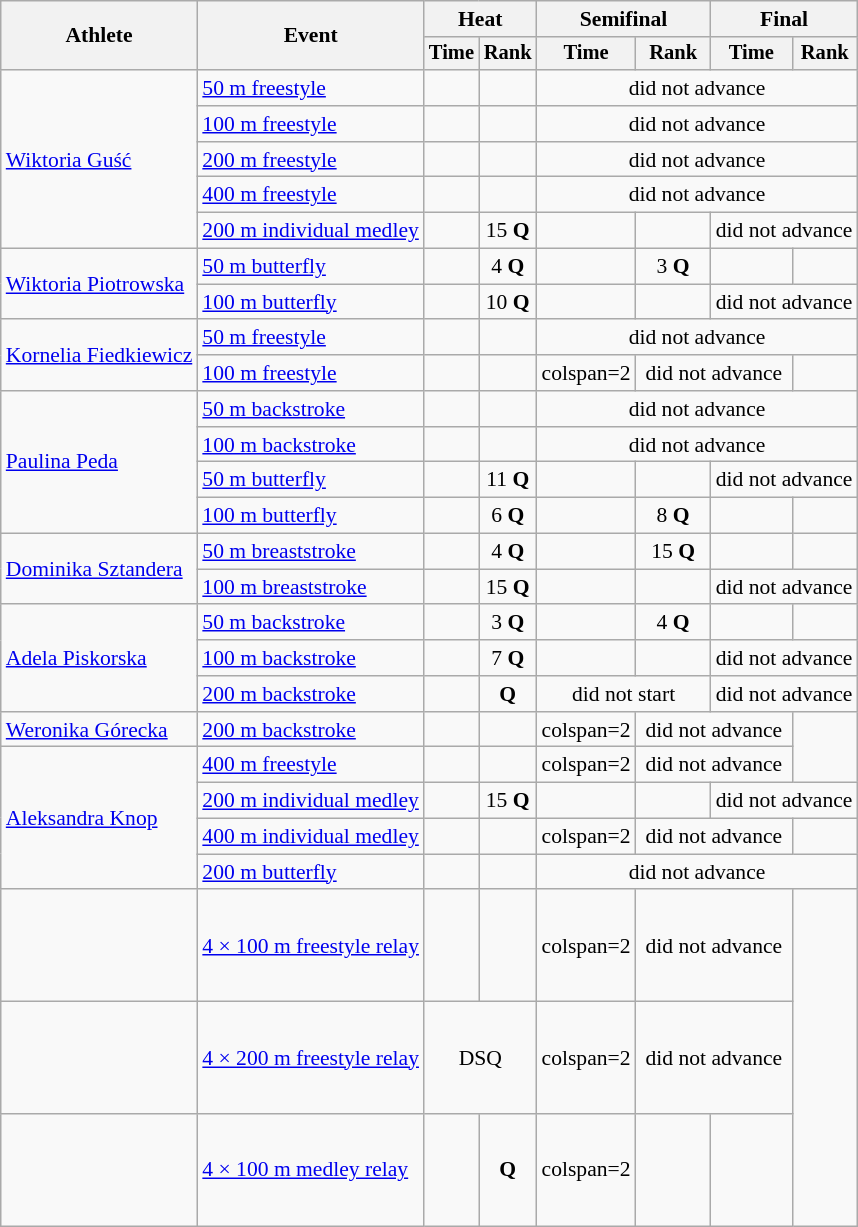<table class=wikitable style="font-size:90%">
<tr>
<th rowspan="2">Athlete</th>
<th rowspan="2">Event</th>
<th colspan="2">Heat</th>
<th colspan="2">Semifinal</th>
<th colspan="2">Final</th>
</tr>
<tr style="font-size:95%">
<th>Time</th>
<th>Rank</th>
<th>Time</th>
<th>Rank</th>
<th>Time</th>
<th>Rank</th>
</tr>
<tr align=center>
<td align=left rowspan=5><a href='#'>Wiktoria Guść</a></td>
<td align=left><a href='#'>50 m freestyle</a></td>
<td></td>
<td></td>
<td colspan=4>did not advance</td>
</tr>
<tr align=center>
<td align=left><a href='#'>100 m freestyle</a></td>
<td></td>
<td></td>
<td colspan=4>did not advance</td>
</tr>
<tr align=center>
<td align=left><a href='#'>200 m freestyle</a></td>
<td></td>
<td></td>
<td colspan=4>did not advance</td>
</tr>
<tr align=center>
<td align=left><a href='#'>400 m freestyle</a></td>
<td></td>
<td></td>
<td colspan=4>did not advance</td>
</tr>
<tr align=center>
<td align=left><a href='#'>200 m individual medley</a></td>
<td></td>
<td>15 <strong>Q</strong></td>
<td></td>
<td></td>
<td colspan=2>did not advance</td>
</tr>
<tr align=center>
<td align=left rowspan=2><a href='#'>Wiktoria Piotrowska</a></td>
<td align=left><a href='#'>50 m butterfly</a></td>
<td></td>
<td>4 <strong>Q</strong></td>
<td></td>
<td>3 <strong>Q</strong></td>
<td></td>
<td></td>
</tr>
<tr align=center>
<td align=left><a href='#'>100 m butterfly</a></td>
<td></td>
<td>10 <strong>Q</strong></td>
<td></td>
<td></td>
<td colspan=2>did not advance</td>
</tr>
<tr align=center>
<td align=left rowspan=2><a href='#'>Kornelia Fiedkiewicz</a></td>
<td align=left><a href='#'>50 m freestyle</a></td>
<td></td>
<td></td>
<td colspan=4>did not advance</td>
</tr>
<tr align=center>
<td align=left><a href='#'>100 m freestyle</a></td>
<td></td>
<td></td>
<td>colspan=2 </td>
<td colspan=2>did not advance</td>
</tr>
<tr align=center>
<td rowspan=4 align=left><a href='#'>Paulina Peda</a></td>
<td align=left><a href='#'>50 m backstroke</a></td>
<td></td>
<td></td>
<td colspan=4>did not advance</td>
</tr>
<tr align=center>
<td align=left><a href='#'>100 m backstroke</a></td>
<td></td>
<td></td>
<td colspan=4>did not advance</td>
</tr>
<tr align=center>
<td align=left><a href='#'>50 m butterfly</a></td>
<td></td>
<td>11 <strong>Q</strong></td>
<td></td>
<td></td>
<td colspan=2>did not advance</td>
</tr>
<tr align=center>
<td align=left><a href='#'>100 m butterfly</a></td>
<td></td>
<td>6 <strong>Q</strong></td>
<td></td>
<td>8 <strong>Q</strong></td>
<td></td>
<td></td>
</tr>
<tr align=center>
<td align=left rowspan=2><a href='#'>Dominika Sztandera</a></td>
<td align=left><a href='#'>50 m breaststroke</a></td>
<td></td>
<td>4 <strong>Q</strong></td>
<td></td>
<td>15 <strong>Q</strong></td>
<td></td>
<td></td>
</tr>
<tr align=center>
<td align=left><a href='#'>100 m breaststroke</a></td>
<td></td>
<td>15 <strong>Q</strong></td>
<td></td>
<td></td>
<td colspan=2>did not advance</td>
</tr>
<tr align=center>
<td rowspan=3 align=left><a href='#'>Adela Piskorska</a></td>
<td align=left><a href='#'>50 m backstroke</a></td>
<td></td>
<td>3 <strong>Q</strong></td>
<td></td>
<td>4 <strong>Q</strong></td>
<td></td>
<td></td>
</tr>
<tr align=center>
<td align=left><a href='#'>100 m backstroke</a></td>
<td></td>
<td>7 <strong>Q</strong></td>
<td></td>
<td></td>
<td colspan=2>did not advance</td>
</tr>
<tr align=center>
<td align=left><a href='#'>200 m backstroke</a></td>
<td></td>
<td><strong>Q</strong></td>
<td colspan=2>did not start</td>
<td colspan=2>did not advance</td>
</tr>
<tr align=center>
<td align=left><a href='#'>Weronika Górecka</a></td>
<td align=left><a href='#'>200 m backstroke</a></td>
<td></td>
<td></td>
<td>colspan=2 </td>
<td colspan=2>did not advance</td>
</tr>
<tr align=center>
<td rowspan=4 align=left><a href='#'>Aleksandra Knop</a></td>
<td align=left><a href='#'>400 m freestyle</a></td>
<td></td>
<td></td>
<td>colspan=2 </td>
<td colspan=2>did not advance</td>
</tr>
<tr align=center>
<td align=left><a href='#'>200 m individual medley</a></td>
<td></td>
<td>15 <strong>Q</strong></td>
<td></td>
<td></td>
<td colspan=2>did not advance</td>
</tr>
<tr align=center>
<td align=left><a href='#'>400 m individual medley</a></td>
<td></td>
<td></td>
<td>colspan=2 </td>
<td colspan=2>did not advance</td>
</tr>
<tr align=center>
<td align=left><a href='#'>200 m butterfly</a></td>
<td></td>
<td></td>
<td colspan=4>did not advance</td>
</tr>
<tr align=center>
<td align=left><a href='#'></a><br><a href='#'></a><br><a href='#'></a><br><a href='#'></a><br><a href='#'></a></td>
<td align=left><a href='#'>4 × 100 m freestyle relay</a></td>
<td></td>
<td></td>
<td>colspan=2 </td>
<td colspan=2>did not advance</td>
</tr>
<tr align=center>
<td align=left><a href='#'></a><br><a href='#'></a><br><a href='#'></a><br><a href='#'></a><br><a href='#'></a></td>
<td align=left><a href='#'>4 × 200 m freestyle relay</a></td>
<td colspan=2>DSQ</td>
<td>colspan=2 </td>
<td colspan=2>did not advance</td>
</tr>
<tr align=center>
<td align=left><a href='#'></a><br><a href='#'></a><br><a href='#'></a><br><a href='#'></a><br><a href='#'></a></td>
<td align=left><a href='#'>4 × 100 m medley relay</a></td>
<td></td>
<td><strong>Q</strong></td>
<td>colspan=2 </td>
<td></td>
<td></td>
</tr>
</table>
